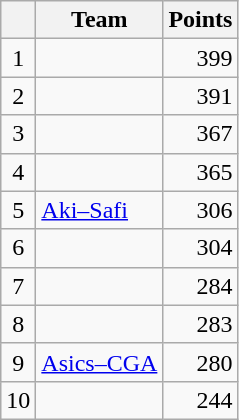<table class="wikitable">
<tr>
<th></th>
<th>Team</th>
<th>Points</th>
</tr>
<tr>
<td style="text-align:center;">1</td>
<td></td>
<td align="right">399</td>
</tr>
<tr>
<td style="text-align:center;">2</td>
<td></td>
<td align="right">391</td>
</tr>
<tr>
<td style="text-align:center;">3</td>
<td></td>
<td align="right">367</td>
</tr>
<tr>
<td style="text-align:center;">4</td>
<td></td>
<td align="right">365</td>
</tr>
<tr>
<td style="text-align:center;">5</td>
<td><a href='#'>Aki–Safi</a></td>
<td align="right">306</td>
</tr>
<tr>
<td style="text-align:center;">6</td>
<td></td>
<td align="right">304</td>
</tr>
<tr>
<td style="text-align:center;">7</td>
<td></td>
<td align="right">284</td>
</tr>
<tr>
<td style="text-align:center;">8</td>
<td></td>
<td align="right">283</td>
</tr>
<tr>
<td style="text-align:center;">9</td>
<td><a href='#'>Asics–CGA</a></td>
<td align="right">280</td>
</tr>
<tr>
<td style="text-align:center;">10</td>
<td></td>
<td align="right">244</td>
</tr>
</table>
